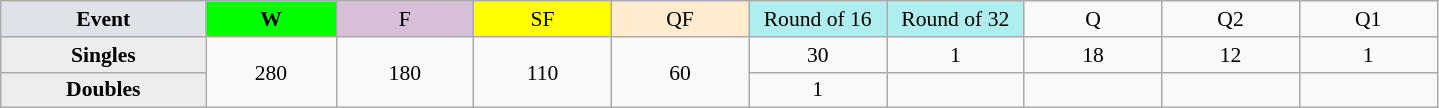<table class=wikitable style=font-size:90%;text-align:center>
<tr>
<td style="width:130px; background:#dfe2e9;"><strong>Event</strong></td>
<td style="width:80px; background:lime;"><strong>W</strong></td>
<td style="width:85px; background:thistle;">F</td>
<td style="width:85px; background:#ff0;">SF</td>
<td style="width:85px; background:#ffebcd;">QF</td>
<td style="width:85px; background:#afeeee;">Round of 16</td>
<td style="width:85px; background:#afeeee;">Round of 32</td>
<td width=85>Q</td>
<td width=85>Q2</td>
<td width=85>Q1</td>
</tr>
<tr>
<th style="background:#ededed;">Singles</th>
<td rowspan=2>280</td>
<td rowspan=2>180</td>
<td rowspan=2>110</td>
<td rowspan=2>60</td>
<td>30</td>
<td>1</td>
<td>18</td>
<td>12</td>
<td>1</td>
</tr>
<tr>
<th style="background:#ededed;">Doubles</th>
<td>1</td>
<td></td>
<td></td>
<td></td>
<td></td>
</tr>
</table>
